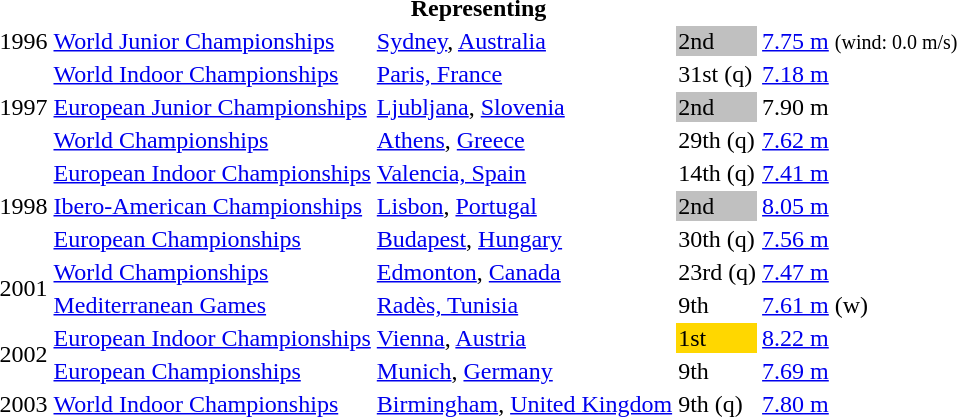<table>
<tr>
<th colspan="5">Representing </th>
</tr>
<tr>
<td>1996</td>
<td><a href='#'>World Junior Championships</a></td>
<td><a href='#'>Sydney</a>, <a href='#'>Australia</a></td>
<td bgcolor="Silver">2nd</td>
<td><a href='#'>7.75 m</a>  <small>(wind: 0.0 m/s)</small></td>
</tr>
<tr>
<td rowspan=3>1997</td>
<td><a href='#'>World Indoor Championships</a></td>
<td><a href='#'>Paris, France</a></td>
<td>31st (q)</td>
<td><a href='#'>7.18 m</a></td>
</tr>
<tr>
<td><a href='#'>European Junior Championships</a></td>
<td><a href='#'>Ljubljana</a>, <a href='#'>Slovenia</a></td>
<td bgcolor="Silver">2nd</td>
<td>7.90 m</td>
</tr>
<tr>
<td><a href='#'>World Championships</a></td>
<td><a href='#'>Athens</a>, <a href='#'>Greece</a></td>
<td>29th (q)</td>
<td><a href='#'>7.62 m</a></td>
</tr>
<tr>
<td rowspan=3>1998</td>
<td><a href='#'>European Indoor Championships</a></td>
<td><a href='#'>Valencia, Spain</a></td>
<td>14th (q)</td>
<td><a href='#'>7.41 m</a></td>
</tr>
<tr>
<td><a href='#'>Ibero-American Championships</a></td>
<td><a href='#'>Lisbon</a>, <a href='#'>Portugal</a></td>
<td bgcolor="Silver">2nd</td>
<td><a href='#'>8.05 m</a></td>
</tr>
<tr>
<td><a href='#'>European Championships</a></td>
<td><a href='#'>Budapest</a>, <a href='#'>Hungary</a></td>
<td>30th (q)</td>
<td><a href='#'>7.56 m</a></td>
</tr>
<tr>
<td rowspan=2>2001</td>
<td><a href='#'>World Championships</a></td>
<td><a href='#'>Edmonton</a>, <a href='#'>Canada</a></td>
<td>23rd (q)</td>
<td><a href='#'>7.47 m</a></td>
</tr>
<tr>
<td><a href='#'>Mediterranean Games</a></td>
<td><a href='#'>Radès, Tunisia</a></td>
<td>9th</td>
<td><a href='#'>7.61 m</a> (w)</td>
</tr>
<tr>
<td rowspan=2>2002</td>
<td><a href='#'>European Indoor Championships</a></td>
<td><a href='#'>Vienna</a>, <a href='#'>Austria</a></td>
<td bgcolor="Gold">1st</td>
<td><a href='#'>8.22 m</a></td>
</tr>
<tr>
<td><a href='#'>European Championships</a></td>
<td><a href='#'>Munich</a>, <a href='#'>Germany</a></td>
<td>9th</td>
<td><a href='#'>7.69 m</a></td>
</tr>
<tr>
<td>2003</td>
<td><a href='#'>World Indoor Championships</a></td>
<td><a href='#'>Birmingham</a>, <a href='#'>United Kingdom</a></td>
<td>9th (q)</td>
<td><a href='#'>7.80 m</a></td>
</tr>
</table>
